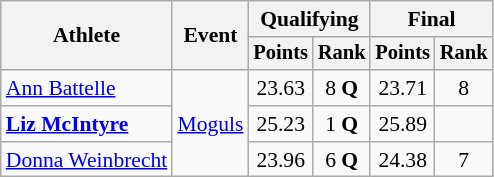<table class=wikitable style=font-size:90%;text-align:center>
<tr>
<th rowspan=2>Athlete</th>
<th rowspan=2>Event</th>
<th colspan=2>Qualifying</th>
<th colspan=2>Final</th>
</tr>
<tr style=font-size:95%>
<th>Points</th>
<th>Rank</th>
<th>Points</th>
<th>Rank</th>
</tr>
<tr>
<td align=left><a href='#'>Ann Battelle</a></td>
<td align=left rowspan=3><a href='#'>Moguls</a></td>
<td>23.63</td>
<td>8 <strong>Q</strong></td>
<td>23.71</td>
<td>8</td>
</tr>
<tr>
<td align=left><strong><a href='#'>Liz McIntyre</a></strong></td>
<td>25.23</td>
<td>1 <strong>Q</strong></td>
<td>25.89</td>
<td></td>
</tr>
<tr>
<td align=left><a href='#'>Donna Weinbrecht</a></td>
<td>23.96</td>
<td>6 <strong>Q</strong></td>
<td>24.38</td>
<td>7</td>
</tr>
</table>
